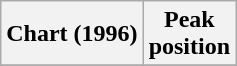<table class="wikitable sortable">
<tr>
<th>Chart (1996)</th>
<th>Peak<br>position</th>
</tr>
<tr>
</tr>
</table>
